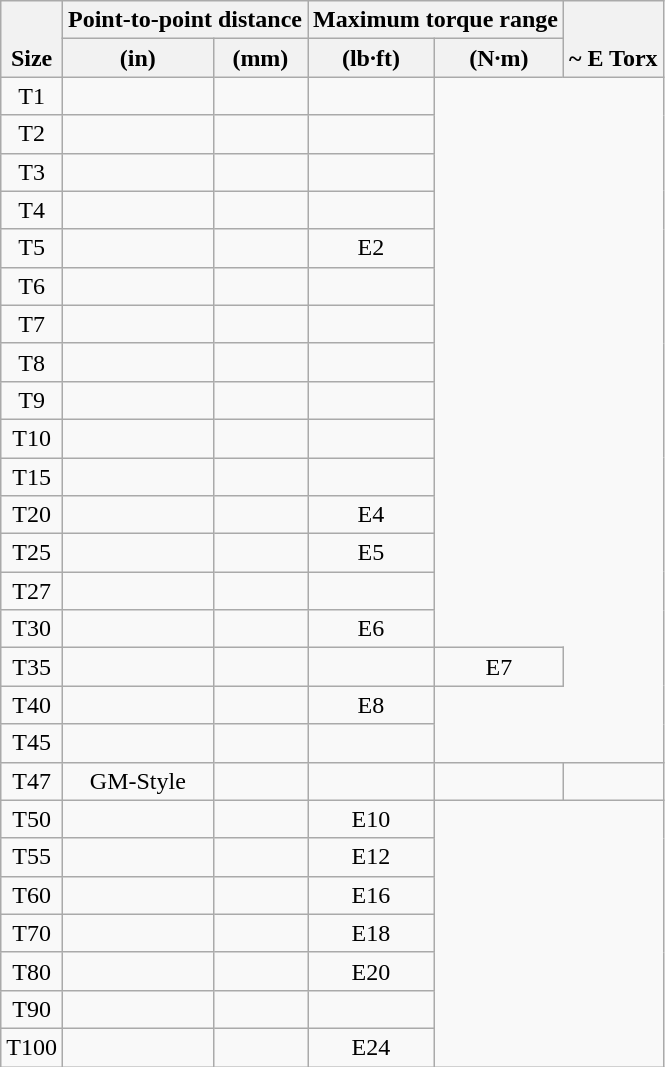<table class="wikitable" style="text-align:center;">
<tr style="vertical-align:bottom;">
<th rowspan="2" scope="col">Size</th>
<th colspan="2" scope="col">Point-to-point distance</th>
<th colspan="2" scope="col">Maximum torque range</th>
<th rowspan="2" scope="col">~ E Torx</th>
</tr>
<tr>
<th scope="col">(in)</th>
<th scope="col">(mm)</th>
<th scope="col">(lb·ft)</th>
<th scope="col">(N·m)</th>
</tr>
<tr>
<td>T1</td>
<td></td>
<td></td>
<td></td>
</tr>
<tr>
<td>T2</td>
<td></td>
<td></td>
<td></td>
</tr>
<tr>
<td>T3</td>
<td></td>
<td></td>
<td></td>
</tr>
<tr>
<td>T4</td>
<td></td>
<td></td>
<td></td>
</tr>
<tr>
<td>T5</td>
<td></td>
<td></td>
<td>E2</td>
</tr>
<tr>
<td>T6</td>
<td></td>
<td></td>
<td></td>
</tr>
<tr>
<td>T7</td>
<td></td>
<td></td>
<td></td>
</tr>
<tr>
<td>T8</td>
<td></td>
<td></td>
<td></td>
</tr>
<tr>
<td>T9</td>
<td></td>
<td></td>
<td></td>
</tr>
<tr>
<td>T10</td>
<td></td>
<td></td>
<td></td>
</tr>
<tr>
<td>T15</td>
<td></td>
<td></td>
<td></td>
</tr>
<tr>
<td>T20</td>
<td></td>
<td></td>
<td>E4</td>
</tr>
<tr>
<td>T25</td>
<td></td>
<td></td>
<td>E5</td>
</tr>
<tr>
<td>T27</td>
<td></td>
<td></td>
<td></td>
</tr>
<tr>
<td>T30</td>
<td></td>
<td></td>
<td>E6</td>
</tr>
<tr>
<td>T35</td>
<td></td>
<td></td>
<td></td>
<td>E7</td>
</tr>
<tr>
<td>T40</td>
<td></td>
<td></td>
<td>E8</td>
</tr>
<tr>
<td>T45</td>
<td></td>
<td></td>
<td></td>
</tr>
<tr>
<td>T47</td>
<td>GM-Style</td>
<td></td>
<td></td>
<td></td>
<td></td>
</tr>
<tr>
<td>T50</td>
<td></td>
<td></td>
<td>E10</td>
</tr>
<tr>
<td>T55</td>
<td></td>
<td></td>
<td>E12</td>
</tr>
<tr>
<td>T60</td>
<td></td>
<td></td>
<td>E16</td>
</tr>
<tr>
<td>T70</td>
<td></td>
<td></td>
<td>E18</td>
</tr>
<tr>
<td>T80</td>
<td></td>
<td></td>
<td>E20</td>
</tr>
<tr>
<td>T90</td>
<td></td>
<td></td>
<td></td>
</tr>
<tr>
<td>T100</td>
<td></td>
<td></td>
<td>E24</td>
</tr>
</table>
